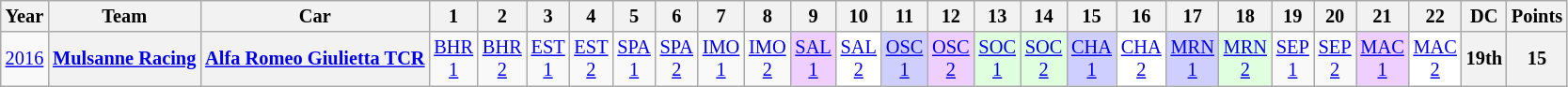<table class="wikitable" style="text-align:center; font-size:85%">
<tr>
<th>Year</th>
<th>Team</th>
<th>Car</th>
<th>1</th>
<th>2</th>
<th>3</th>
<th>4</th>
<th>5</th>
<th>6</th>
<th>7</th>
<th>8</th>
<th>9</th>
<th>10</th>
<th>11</th>
<th>12</th>
<th>13</th>
<th>14</th>
<th>15</th>
<th>16</th>
<th>17</th>
<th>18</th>
<th>19</th>
<th>20</th>
<th>21</th>
<th>22</th>
<th>DC</th>
<th>Points</th>
</tr>
<tr>
<td><a href='#'>2016</a></td>
<th><a href='#'>Mulsanne Racing</a></th>
<th><a href='#'>Alfa Romeo Giulietta TCR</a></th>
<td><a href='#'>BHR<br>1</a></td>
<td><a href='#'>BHR<br>2</a></td>
<td><a href='#'>EST<br>1</a></td>
<td><a href='#'>EST<br>2</a></td>
<td><a href='#'>SPA<br>1</a></td>
<td><a href='#'>SPA<br>2</a></td>
<td><a href='#'>IMO<br>1</a></td>
<td><a href='#'>IMO<br>2</a></td>
<td style="background:#EFCFFF;"><a href='#'>SAL<br>1</a><br></td>
<td style="background:#FFFFFF;"><a href='#'>SAL<br>2</a><br></td>
<td style="background:#CFCFFF;"><a href='#'>OSC<br>1</a><br></td>
<td style="background:#EFCFFF;"><a href='#'>OSC<br>2</a><br></td>
<td style="background:#DFFFDF;"><a href='#'>SOC<br>1</a><br></td>
<td style="background:#DFFFDF;"><a href='#'>SOC<br>2</a><br></td>
<td style="background:#CFCFFF;"><a href='#'>CHA<br>1</a><br></td>
<td style="background:#FFFFFF;"><a href='#'>CHA<br>2</a><br></td>
<td style="background:#CFCFFF;"><a href='#'>MRN<br>1</a><br></td>
<td style="background:#DFFFDF;"><a href='#'>MRN<br>2</a><br></td>
<td><a href='#'>SEP<br>1</a></td>
<td><a href='#'>SEP<br>2</a></td>
<td style="background:#EFCFFF;"><a href='#'>MAC<br>1</a><br></td>
<td style="background:#FFFFFF;"><a href='#'>MAC<br>2</a><br></td>
<th>19th</th>
<th>15</th>
</tr>
</table>
